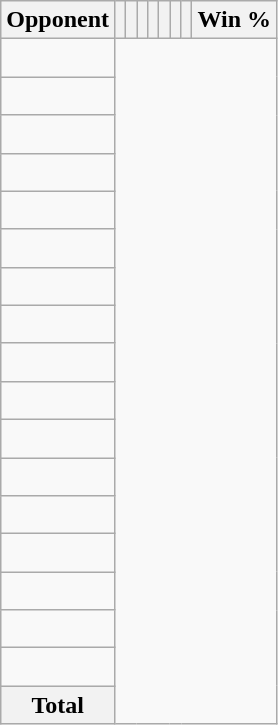<table class="wikitable sortable collapsible collapsed" style="text-align: center;">
<tr>
<th>Opponent</th>
<th></th>
<th></th>
<th></th>
<th></th>
<th></th>
<th></th>
<th></th>
<th>Win %</th>
</tr>
<tr>
<td align="left"><br></td>
</tr>
<tr>
<td align="left"><br></td>
</tr>
<tr>
<td align="left"><br></td>
</tr>
<tr>
<td align="left"><br></td>
</tr>
<tr>
<td align="left"><br></td>
</tr>
<tr>
<td align="left"><br></td>
</tr>
<tr>
<td align="left"><br></td>
</tr>
<tr>
<td align="left"><br></td>
</tr>
<tr>
<td align="left"><br></td>
</tr>
<tr>
<td align="left"><br></td>
</tr>
<tr>
<td align="left"><br></td>
</tr>
<tr>
<td align="left"><br></td>
</tr>
<tr>
<td align="left"><br></td>
</tr>
<tr>
<td align="left"><br></td>
</tr>
<tr>
<td align="left"><br></td>
</tr>
<tr>
<td align="left"><br></td>
</tr>
<tr>
<td align="left"><br></td>
</tr>
<tr class="sortbottom">
<th>Total<br></th>
</tr>
</table>
